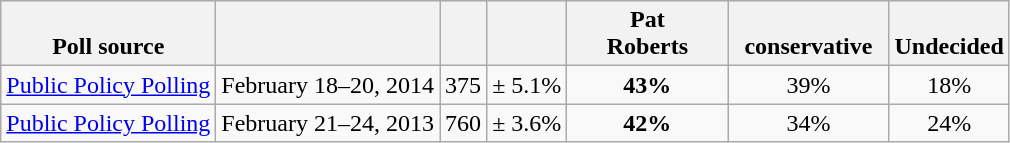<table class="wikitable" style="text-align:center">
<tr valign= bottom>
<th>Poll source</th>
<th></th>
<th></th>
<th></th>
<th style="width:100px;">Pat<br>Roberts</th>
<th style="width:100px;"><br>conservative</th>
<th>Undecided</th>
</tr>
<tr>
<td align=left><a href='#'>Public Policy Polling</a></td>
<td>February 18–20, 2014</td>
<td>375</td>
<td>± 5.1%</td>
<td><strong>43%</strong></td>
<td>39%</td>
<td>18%</td>
</tr>
<tr>
<td align=left><a href='#'>Public Policy Polling</a></td>
<td>February 21–24, 2013</td>
<td>760</td>
<td>± 3.6%</td>
<td><strong>42%</strong></td>
<td>34%</td>
<td>24%</td>
</tr>
</table>
